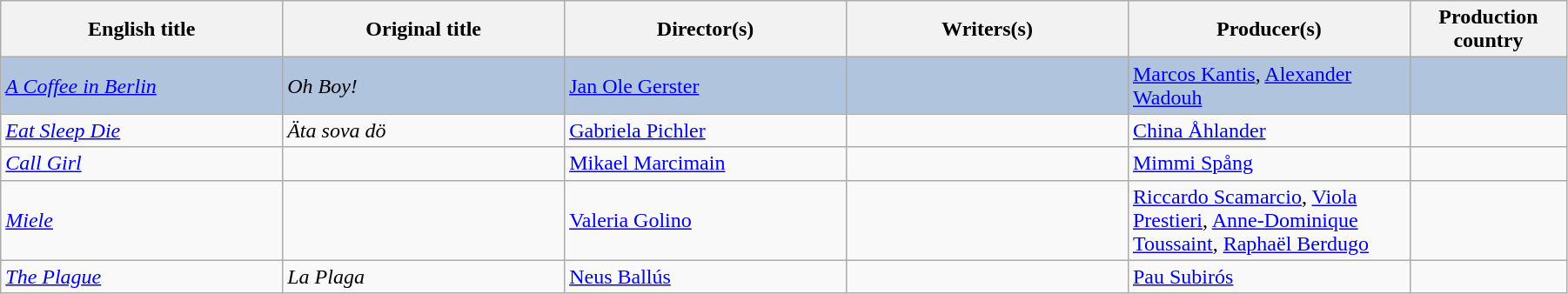<table class="wikitable" style="width:95%;" cellpadding="5">
<tr>
<th style="width:18%;">English title</th>
<th style="width:18%;">Original title</th>
<th style="width:18%;">Director(s)</th>
<th style="width:18%;">Writers(s)</th>
<th style="width:18%;">Producer(s)</th>
<th style="width:10%;">Production country</th>
</tr>
<tr style="background:#B0C4DE;">
<td><em><a href='#'>A Coffee in Berlin</a></em></td>
<td><em>Oh Boy!</em></td>
<td><a href='#'>Jan Ole Gerster</a></td>
<td></td>
<td><a href='#'>Marcos Kantis</a>, <a href='#'>Alexander Wadouh</a></td>
<td></td>
</tr>
<tr>
<td><em><a href='#'>Eat Sleep Die</a></em></td>
<td><em>Äta sova dö</em></td>
<td><a href='#'>Gabriela Pichler</a></td>
<td></td>
<td><a href='#'>China Åhlander</a></td>
<td></td>
</tr>
<tr>
<td><em><a href='#'>Call Girl</a></em></td>
<td></td>
<td><a href='#'>Mikael Marcimain</a></td>
<td></td>
<td><a href='#'>Mimmi Spång</a></td>
<td>   </td>
</tr>
<tr>
<td><em><a href='#'>Miele</a></em></td>
<td></td>
<td><a href='#'>Valeria Golino</a></td>
<td></td>
<td><a href='#'>Riccardo Scamarcio</a>, <a href='#'>Viola Prestieri</a>, <a href='#'>Anne-Dominique Toussaint</a>, <a href='#'>Raphaël Berdugo</a></td>
<td> </td>
</tr>
<tr>
<td><em><a href='#'>The Plague</a></em></td>
<td><em>La Plaga</em></td>
<td><a href='#'>Neus Ballús</a></td>
<td></td>
<td><a href='#'>Pau Subirós</a></td>
<td></td>
</tr>
</table>
